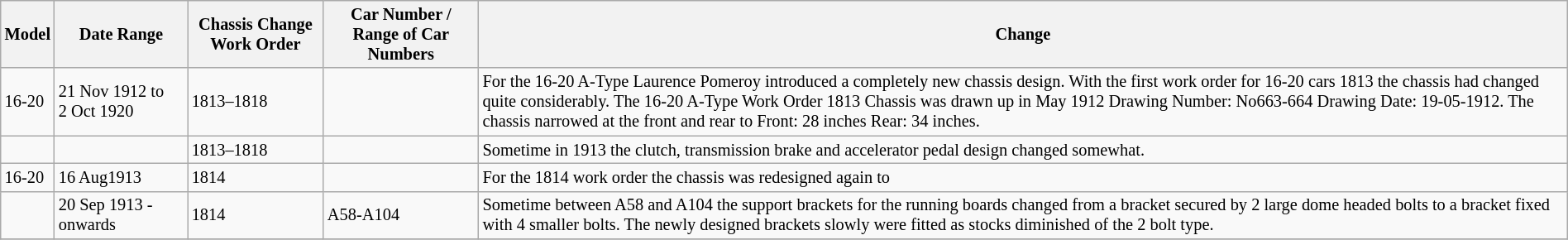<table class="wikitable" style="font-size: 85%; width:100%">
<tr ---->
<th>Model</th>
<th>Date Range</th>
<th>Chassis Change Work Order</th>
<th>Car Number / Range of Car Numbers</th>
<th>Change</th>
</tr>
<tr>
<td>16-20</td>
<td style=white-space:nowrap>21 Nov 1912 to<br>2 Oct 1920</td>
<td style=white-space:nowrap>1813–1818</td>
<td></td>
<td>For the 16-20 A-Type Laurence Pomeroy introduced a completely new chassis design. With the first work order for 16-20 cars 1813 the chassis had changed quite considerably. The 16-20 A-Type Work Order 1813 Chassis was drawn up in May 1912 Drawing Number: No663-664 Drawing Date: 19-05-1912. The chassis narrowed at the front and rear to Front: 28 inches Rear: 34 inches.</td>
</tr>
<tr>
<td></td>
<td></td>
<td>1813–1818</td>
<td></td>
<td>Sometime in 1913 the clutch, transmission brake and accelerator pedal design changed somewhat.</td>
</tr>
<tr>
<td>16-20</td>
<td>16 Aug1913</td>
<td>1814</td>
<td></td>
<td>For the 1814 work order the chassis was redesigned again to</td>
</tr>
<tr>
<td></td>
<td>20 Sep 1913 - onwards</td>
<td>1814</td>
<td>A58-A104</td>
<td>Sometime between A58 and A104 the support brackets for the running boards changed from a bracket secured by 2 large dome headed bolts to a bracket fixed with 4 smaller bolts. The newly designed brackets slowly were fitted as stocks diminished of the 2 bolt type.</td>
</tr>
<tr>
</tr>
</table>
